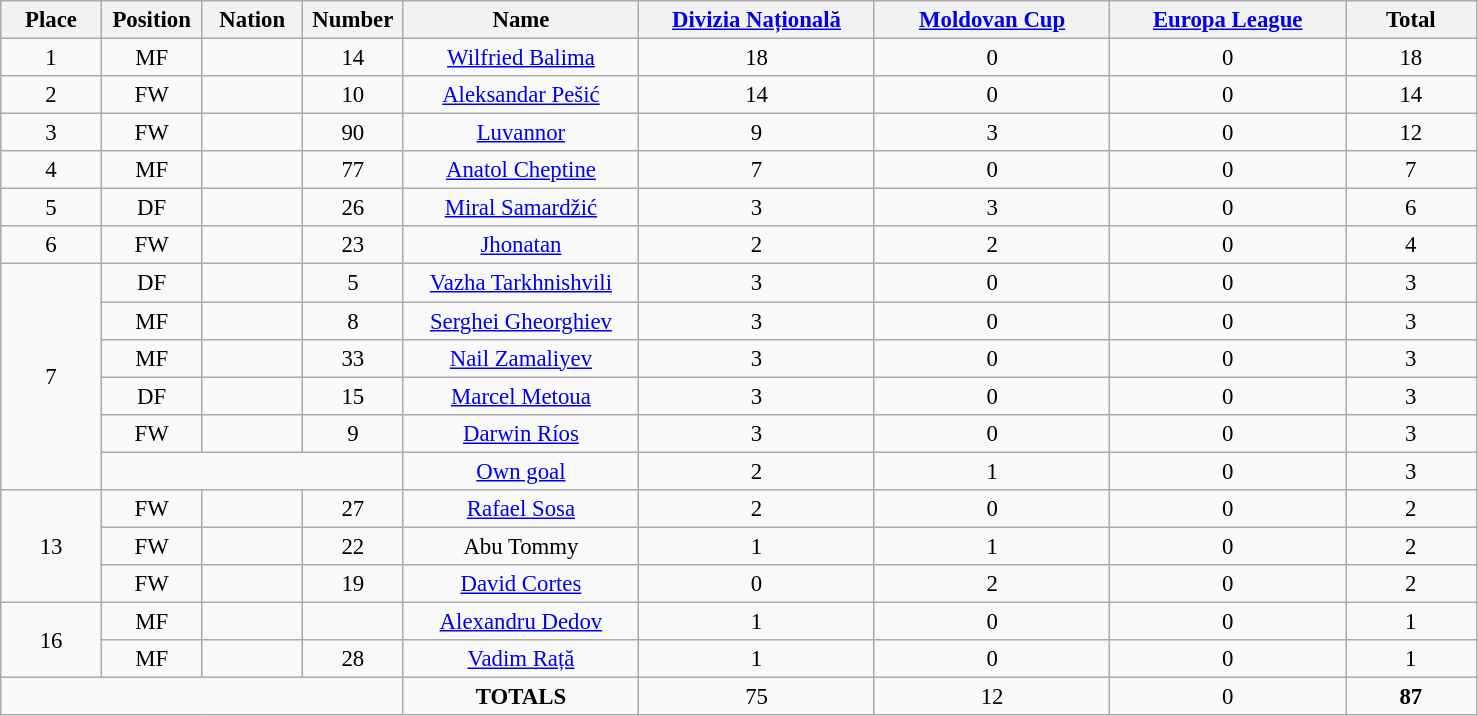<table class="wikitable" style="font-size: 95%; text-align: center;">
<tr>
<th width=60>Place</th>
<th width=60>Position</th>
<th width=60>Nation</th>
<th width=60>Number</th>
<th width=150>Name</th>
<th width=150><a href='#'>Divizia Națională</a></th>
<th width=150><a href='#'>Moldovan Cup</a></th>
<th width=150><a href='#'>Europa League</a></th>
<th width=80>Total</th>
</tr>
<tr>
<td>1</td>
<td>MF</td>
<td></td>
<td>14</td>
<td><a href='#'>Wilfried Balima</a></td>
<td>18</td>
<td>0</td>
<td>0</td>
<td>18</td>
</tr>
<tr>
<td>2</td>
<td>FW</td>
<td></td>
<td>10</td>
<td><a href='#'>Aleksandar Pešić</a></td>
<td>14</td>
<td>0</td>
<td>0</td>
<td>14</td>
</tr>
<tr>
<td>3</td>
<td>FW</td>
<td></td>
<td>90</td>
<td><a href='#'>Luvannor</a></td>
<td>9</td>
<td>3</td>
<td>0</td>
<td>12</td>
</tr>
<tr>
<td>4</td>
<td>MF</td>
<td></td>
<td>77</td>
<td><a href='#'>Anatol Cheptine</a></td>
<td>7</td>
<td>0</td>
<td>0</td>
<td>7</td>
</tr>
<tr>
<td>5</td>
<td>DF</td>
<td></td>
<td>26</td>
<td><a href='#'>Miral Samardžić</a></td>
<td>3</td>
<td>3</td>
<td>0</td>
<td>6</td>
</tr>
<tr>
<td>6</td>
<td>FW</td>
<td></td>
<td>23</td>
<td><a href='#'>Jhonatan</a></td>
<td>2</td>
<td>2</td>
<td>0</td>
<td>4</td>
</tr>
<tr>
<td rowspan="6">7</td>
<td>DF</td>
<td></td>
<td>5</td>
<td><a href='#'>Vazha Tarkhnishvili</a></td>
<td>3</td>
<td>0</td>
<td>0</td>
<td>3</td>
</tr>
<tr>
<td>MF</td>
<td></td>
<td>8</td>
<td><a href='#'>Serghei Gheorghiev</a></td>
<td>3</td>
<td>0</td>
<td>0</td>
<td>3</td>
</tr>
<tr>
<td>MF</td>
<td></td>
<td>33</td>
<td><a href='#'>Nail Zamaliyev</a></td>
<td>3</td>
<td>0</td>
<td>0</td>
<td>3</td>
</tr>
<tr>
<td>DF</td>
<td></td>
<td>15</td>
<td><a href='#'>Marcel Metoua</a></td>
<td>3</td>
<td>0</td>
<td>0</td>
<td>3</td>
</tr>
<tr>
<td>FW</td>
<td></td>
<td>9</td>
<td><a href='#'>Darwin Ríos</a></td>
<td>3</td>
<td>0</td>
<td>0</td>
<td>3</td>
</tr>
<tr>
<td colspan="3"></td>
<td><a href='#'>Own goal</a></td>
<td>2</td>
<td>1</td>
<td>0</td>
<td>3</td>
</tr>
<tr>
<td rowspan="3">13</td>
<td>FW</td>
<td></td>
<td>27</td>
<td><a href='#'>Rafael Sosa</a></td>
<td>2</td>
<td>0</td>
<td>0</td>
<td>2</td>
</tr>
<tr>
<td>FW</td>
<td></td>
<td>22</td>
<td>Abu Tommy</td>
<td>1</td>
<td>1</td>
<td>0</td>
<td>2</td>
</tr>
<tr>
<td>FW</td>
<td></td>
<td>19</td>
<td><a href='#'>David Cortes</a></td>
<td>0</td>
<td>2</td>
<td>0</td>
<td>2</td>
</tr>
<tr>
<td rowspan="2">16</td>
<td>MF</td>
<td></td>
<td></td>
<td><a href='#'>Alexandru Dedov</a></td>
<td>1</td>
<td>0</td>
<td>0</td>
<td>1</td>
</tr>
<tr>
<td>MF</td>
<td></td>
<td>28</td>
<td><a href='#'>Vadim Rață</a></td>
<td>1</td>
<td>0</td>
<td>0</td>
<td>1</td>
</tr>
<tr>
<td colspan="4"></td>
<td><strong>TOTALS</strong></td>
<td>75</td>
<td>12</td>
<td>0</td>
<td><strong>87</strong></td>
</tr>
</table>
